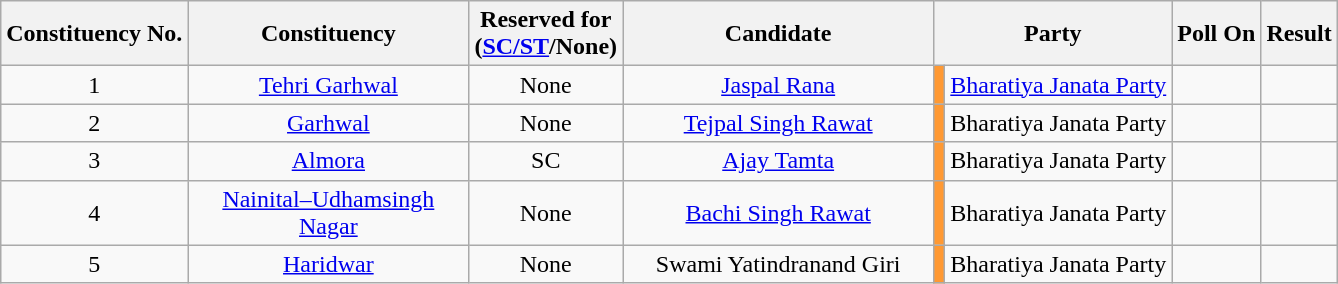<table class="wikitable sortable" style="text-align:center">
<tr>
<th>Constituency No.</th>
<th style="width:180px;">Constituency</th>
<th>Reserved for<br>(<a href='#'>SC/ST</a>/None)</th>
<th style="width:200px;">Candidate</th>
<th colspan="2">Party</th>
<th>Poll On</th>
<th>Result</th>
</tr>
<tr>
<td style="text-align:center;">1</td>
<td><a href='#'>Tehri Garhwal</a></td>
<td>None</td>
<td><a href='#'>Jaspal Rana</a></td>
<td bgcolor=#FF9933></td>
<td><a href='#'>Bharatiya Janata Party</a></td>
<td></td>
<td></td>
</tr>
<tr>
<td style="text-align:center;">2</td>
<td><a href='#'>Garhwal</a></td>
<td>None</td>
<td><a href='#'>Tejpal Singh Rawat</a></td>
<td bgcolor=#FF9933></td>
<td>Bharatiya Janata Party</td>
<td></td>
<td></td>
</tr>
<tr>
<td style="text-align:center;">3</td>
<td><a href='#'>Almora</a></td>
<td>SC</td>
<td><a href='#'>Ajay Tamta</a></td>
<td bgcolor=#FF9933></td>
<td>Bharatiya Janata Party</td>
<td></td>
<td></td>
</tr>
<tr>
<td style="text-align:center;">4</td>
<td><a href='#'>Nainital–Udhamsingh Nagar</a></td>
<td>None</td>
<td><a href='#'>Bachi Singh Rawat</a></td>
<td bgcolor=#FF9933></td>
<td>Bharatiya Janata Party</td>
<td></td>
<td></td>
</tr>
<tr>
<td style="text-align:center;">5</td>
<td><a href='#'>Haridwar</a></td>
<td>None</td>
<td>Swami Yatindranand Giri</td>
<td bgcolor=#FF9933></td>
<td>Bharatiya Janata Party</td>
<td></td>
<td></td>
</tr>
</table>
